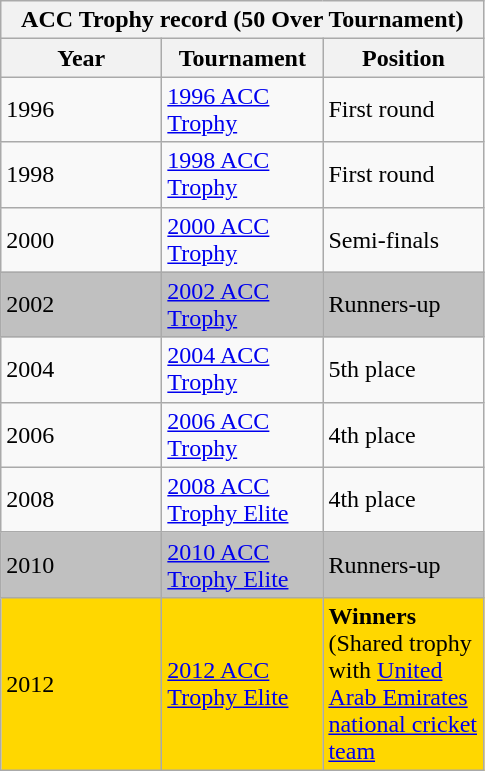<table class="wikitable">
<tr>
<th colspan="3">ACC Trophy  record (50 Over Tournament)</th>
</tr>
<tr>
<th width="100">Year</th>
<th width="100">Tournament</th>
<th width="100">Position</th>
</tr>
<tr>
<td>1996</td>
<td><a href='#'>1996 ACC Trophy</a></td>
<td>First round</td>
</tr>
<tr>
<td>1998</td>
<td><a href='#'>1998 ACC Trophy</a></td>
<td>First round</td>
</tr>
<tr>
<td>2000</td>
<td><a href='#'>2000 ACC Trophy</a></td>
<td>Semi-finals</td>
</tr>
<tr style="background:silver ;">
<td>2002</td>
<td><a href='#'>2002 ACC Trophy</a></td>
<td>Runners-up</td>
</tr>
<tr>
<td>2004</td>
<td><a href='#'>2004 ACC Trophy</a></td>
<td>5th place</td>
</tr>
<tr>
<td>2006</td>
<td><a href='#'>2006 ACC Trophy</a></td>
<td>4th place</td>
</tr>
<tr>
<td>2008</td>
<td><a href='#'>2008 ACC Trophy Elite</a></td>
<td>4th place</td>
</tr>
<tr style="background:silver ;">
<td>2010</td>
<td><a href='#'>2010 ACC Trophy Elite</a></td>
<td>Runners-up</td>
</tr>
<tr style="background:Gold;">
<td>2012</td>
<td><a href='#'>2012 ACC Trophy Elite</a></td>
<td><strong>Winners</strong> (Shared trophy with <a href='#'>United Arab Emirates national cricket team</a></td>
</tr>
</table>
